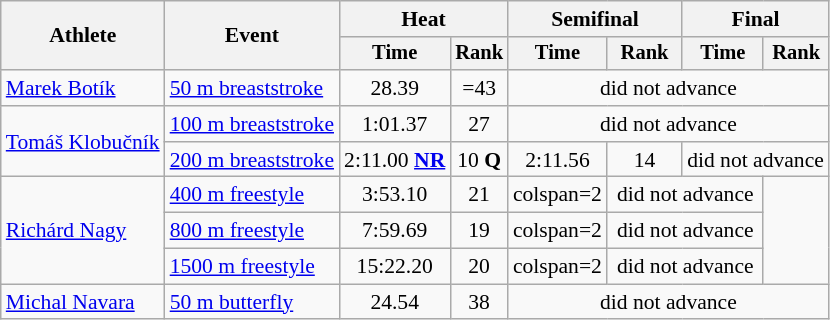<table class=wikitable style="font-size:90%">
<tr>
<th rowspan="2">Athlete</th>
<th rowspan="2">Event</th>
<th colspan="2">Heat</th>
<th colspan="2">Semifinal</th>
<th colspan="2">Final</th>
</tr>
<tr style="font-size:95%">
<th>Time</th>
<th>Rank</th>
<th>Time</th>
<th>Rank</th>
<th>Time</th>
<th>Rank</th>
</tr>
<tr align=center>
<td align=left><a href='#'>Marek Botík</a></td>
<td align=left><a href='#'>50 m breaststroke</a></td>
<td>28.39</td>
<td>=43</td>
<td colspan=4>did not advance</td>
</tr>
<tr align=center>
<td align=left rowspan=2><a href='#'>Tomáš Klobučník</a></td>
<td align=left><a href='#'>100 m breaststroke</a></td>
<td>1:01.37</td>
<td>27</td>
<td colspan=4>did not advance</td>
</tr>
<tr align=center>
<td align=left><a href='#'>200 m breaststroke</a></td>
<td>2:11.00 <strong><a href='#'>NR</a></strong></td>
<td>10 <strong>Q</strong></td>
<td>2:11.56</td>
<td>14</td>
<td colspan=2>did not advance</td>
</tr>
<tr align=center>
<td align=left rowspan=3><a href='#'>Richárd Nagy</a></td>
<td align=left><a href='#'>400 m freestyle</a></td>
<td>3:53.10</td>
<td>21</td>
<td>colspan=2 </td>
<td colspan=2>did not advance</td>
</tr>
<tr align=center>
<td align=left><a href='#'>800 m freestyle</a></td>
<td>7:59.69</td>
<td>19</td>
<td>colspan=2 </td>
<td colspan=2>did not advance</td>
</tr>
<tr align=center>
<td align=left><a href='#'>1500 m freestyle</a></td>
<td>15:22.20</td>
<td>20</td>
<td>colspan=2 </td>
<td colspan=2>did not advance</td>
</tr>
<tr align=center>
<td align=left><a href='#'>Michal Navara</a></td>
<td align=left><a href='#'>50 m butterfly</a></td>
<td>24.54</td>
<td>38</td>
<td colspan=4>did not advance</td>
</tr>
</table>
